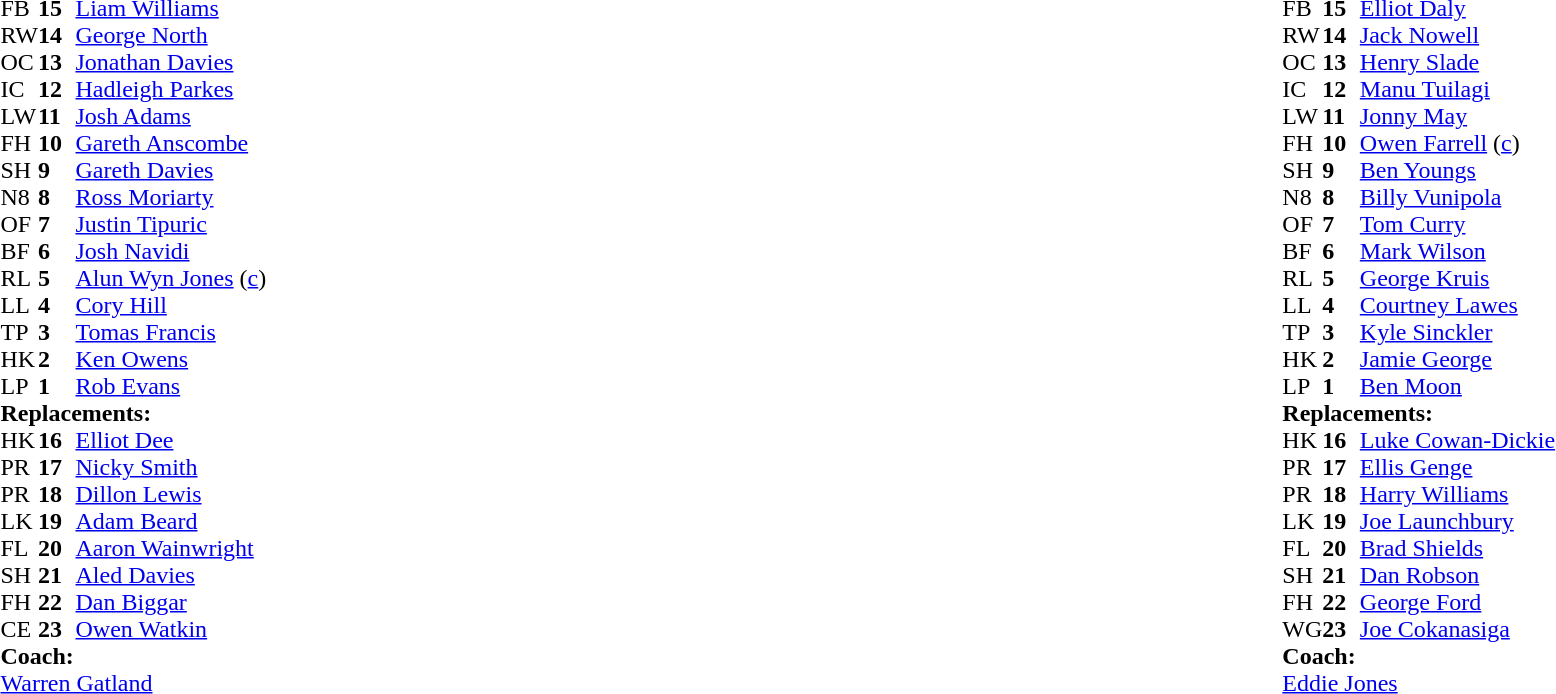<table style="width:100%">
<tr>
<td style="vertical-align:top; width:50%"><br><table cellspacing="0" cellpadding="0">
<tr>
<th width="25"></th>
<th width="25"></th>
</tr>
<tr>
<td>FB</td>
<td><strong>15</strong></td>
<td><a href='#'>Liam Williams</a></td>
</tr>
<tr>
<td>RW</td>
<td><strong>14</strong></td>
<td><a href='#'>George North</a></td>
</tr>
<tr>
<td>OC</td>
<td><strong>13</strong></td>
<td><a href='#'>Jonathan Davies</a></td>
</tr>
<tr>
<td>IC</td>
<td><strong>12</strong></td>
<td><a href='#'>Hadleigh Parkes</a></td>
<td></td>
<td></td>
</tr>
<tr>
<td>LW</td>
<td><strong>11</strong></td>
<td><a href='#'>Josh Adams</a></td>
</tr>
<tr>
<td>FH</td>
<td><strong>10</strong></td>
<td><a href='#'>Gareth Anscombe</a></td>
<td></td>
<td></td>
</tr>
<tr>
<td>SH</td>
<td><strong>9</strong></td>
<td><a href='#'>Gareth Davies</a></td>
<td></td>
<td></td>
</tr>
<tr>
<td>N8</td>
<td><strong>8</strong></td>
<td><a href='#'>Ross Moriarty</a></td>
<td></td>
<td></td>
</tr>
<tr>
<td>OF</td>
<td><strong>7</strong></td>
<td><a href='#'>Justin Tipuric</a></td>
</tr>
<tr>
<td>BF</td>
<td><strong>6</strong></td>
<td><a href='#'>Josh Navidi</a></td>
</tr>
<tr>
<td>RL</td>
<td><strong>5</strong></td>
<td><a href='#'>Alun Wyn Jones</a> (<a href='#'>c</a>)</td>
</tr>
<tr>
<td>LL</td>
<td><strong>4</strong></td>
<td><a href='#'>Cory Hill</a></td>
<td></td>
<td></td>
</tr>
<tr>
<td>TP</td>
<td><strong>3</strong></td>
<td><a href='#'>Tomas Francis</a></td>
<td></td>
<td></td>
</tr>
<tr>
<td>HK</td>
<td><strong>2</strong></td>
<td><a href='#'>Ken Owens</a></td>
<td></td>
<td></td>
</tr>
<tr>
<td>LP</td>
<td><strong>1</strong></td>
<td><a href='#'>Rob Evans</a></td>
<td></td>
<td></td>
</tr>
<tr>
<td colspan=3><strong>Replacements:</strong></td>
</tr>
<tr>
<td>HK</td>
<td><strong>16</strong></td>
<td><a href='#'>Elliot Dee</a></td>
<td></td>
<td></td>
</tr>
<tr>
<td>PR</td>
<td><strong>17</strong></td>
<td><a href='#'>Nicky Smith</a></td>
<td></td>
<td></td>
</tr>
<tr>
<td>PR</td>
<td><strong>18</strong></td>
<td><a href='#'>Dillon Lewis</a></td>
<td></td>
<td></td>
</tr>
<tr>
<td>LK</td>
<td><strong>19</strong></td>
<td><a href='#'>Adam Beard</a></td>
<td></td>
<td></td>
</tr>
<tr>
<td>FL</td>
<td><strong>20</strong></td>
<td><a href='#'>Aaron Wainwright</a></td>
<td></td>
<td></td>
</tr>
<tr>
<td>SH</td>
<td><strong>21</strong></td>
<td><a href='#'>Aled Davies</a></td>
<td></td>
<td></td>
</tr>
<tr>
<td>FH</td>
<td><strong>22</strong></td>
<td><a href='#'>Dan Biggar</a></td>
<td></td>
<td></td>
</tr>
<tr>
<td>CE</td>
<td><strong>23</strong></td>
<td><a href='#'>Owen Watkin</a></td>
<td></td>
<td></td>
</tr>
<tr>
<td colspan="3"><strong>Coach:</strong></td>
</tr>
<tr>
<td colspan="4"><a href='#'>Warren Gatland</a></td>
</tr>
</table>
</td>
<td style="vertical-align:top"></td>
<td style="vertical-align:top; width:50%"><br><table cellspacing="0" cellpadding="0" style="margin:auto">
<tr>
<th width="25"></th>
<th width="25"></th>
</tr>
<tr>
<td>FB</td>
<td><strong>15</strong></td>
<td><a href='#'>Elliot Daly</a></td>
</tr>
<tr>
<td>RW</td>
<td><strong>14</strong></td>
<td><a href='#'>Jack Nowell</a></td>
</tr>
<tr>
<td>OC</td>
<td><strong>13</strong></td>
<td><a href='#'>Henry Slade</a></td>
</tr>
<tr>
<td>IC</td>
<td><strong>12</strong></td>
<td><a href='#'>Manu Tuilagi</a></td>
</tr>
<tr>
<td>LW</td>
<td><strong>11</strong></td>
<td><a href='#'>Jonny May</a></td>
<td></td>
<td></td>
</tr>
<tr>
<td>FH</td>
<td><strong>10</strong></td>
<td><a href='#'>Owen Farrell</a> (<a href='#'>c</a>)</td>
</tr>
<tr>
<td>SH</td>
<td><strong>9</strong></td>
<td><a href='#'>Ben Youngs</a></td>
</tr>
<tr>
<td>N8</td>
<td><strong>8</strong></td>
<td><a href='#'>Billy Vunipola</a></td>
</tr>
<tr>
<td>OF</td>
<td><strong>7</strong></td>
<td><a href='#'>Tom Curry</a></td>
</tr>
<tr>
<td>BF</td>
<td><strong>6</strong></td>
<td><a href='#'>Mark Wilson</a></td>
</tr>
<tr>
<td>RL</td>
<td><strong>5</strong></td>
<td><a href='#'>George Kruis</a></td>
<td></td>
<td></td>
</tr>
<tr>
<td>LL</td>
<td><strong>4</strong></td>
<td><a href='#'>Courtney Lawes</a></td>
<td></td>
<td></td>
</tr>
<tr>
<td>TP</td>
<td><strong>3</strong></td>
<td><a href='#'>Kyle Sinckler</a></td>
<td></td>
<td></td>
</tr>
<tr>
<td>HK</td>
<td><strong>2</strong></td>
<td><a href='#'>Jamie George</a></td>
</tr>
<tr>
<td>LP</td>
<td><strong>1</strong></td>
<td><a href='#'>Ben Moon</a></td>
<td></td>
<td></td>
</tr>
<tr>
<td colspan=3><strong>Replacements:</strong></td>
</tr>
<tr>
<td>HK</td>
<td><strong>16</strong></td>
<td><a href='#'>Luke Cowan-Dickie</a></td>
</tr>
<tr>
<td>PR</td>
<td><strong>17</strong></td>
<td><a href='#'>Ellis Genge</a></td>
<td></td>
<td></td>
</tr>
<tr>
<td>PR</td>
<td><strong>18</strong></td>
<td><a href='#'>Harry Williams</a></td>
<td></td>
<td></td>
</tr>
<tr>
<td>LK</td>
<td><strong>19</strong></td>
<td><a href='#'>Joe Launchbury</a></td>
<td></td>
<td></td>
</tr>
<tr>
<td>FL</td>
<td><strong>20</strong></td>
<td><a href='#'>Brad Shields</a></td>
<td></td>
<td></td>
</tr>
<tr>
<td>SH</td>
<td><strong>21</strong></td>
<td><a href='#'>Dan Robson</a></td>
</tr>
<tr>
<td>FH</td>
<td><strong>22</strong></td>
<td><a href='#'>George Ford</a></td>
</tr>
<tr>
<td>WG</td>
<td><strong>23</strong></td>
<td><a href='#'>Joe Cokanasiga</a></td>
<td></td>
<td></td>
</tr>
<tr>
<td colspan="3"><strong>Coach:</strong></td>
</tr>
<tr>
<td colspan="4"><a href='#'>Eddie Jones</a></td>
</tr>
</table>
</td>
</tr>
</table>
